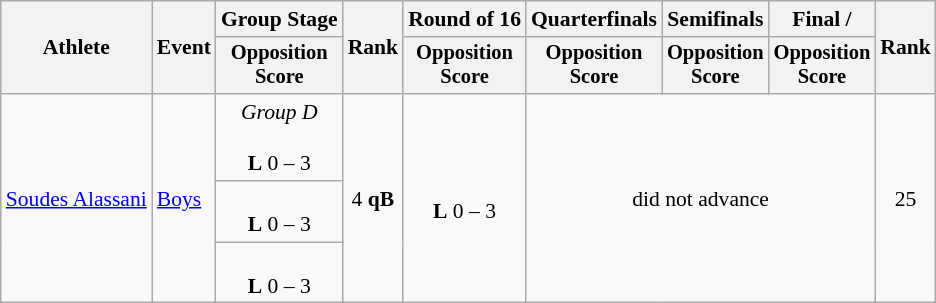<table class=wikitable style="font-size:90%">
<tr>
<th rowspan="2">Athlete</th>
<th rowspan="2">Event</th>
<th>Group Stage</th>
<th rowspan="2">Rank</th>
<th>Round of 16</th>
<th>Quarterfinals</th>
<th>Semifinals</th>
<th>Final / </th>
<th rowspan=2>Rank</th>
</tr>
<tr style="font-size:95%">
<th>Opposition<br>Score</th>
<th>Opposition<br>Score</th>
<th>Opposition<br>Score</th>
<th>Opposition<br>Score</th>
<th>Opposition<br>Score</th>
</tr>
<tr align=center>
<td align=left rowspan=3><a href='#'>Soudes Alassani</a></td>
<td align=left rowspan=3><a href='#'>Boys</a></td>
<td><em>Group D</em><br><br><strong>L</strong> 0 – 3</td>
<td rowspan=3>4 <strong>qB</strong></td>
<td rowspan=3><br><strong>L</strong> 0 – 3</td>
<td rowspan=3 colspan=3>did not advance</td>
<td rowspan=3>25</td>
</tr>
<tr align=center>
<td><br><strong>L</strong> 0 – 3</td>
</tr>
<tr align=center>
<td><br><strong>L</strong> 0 – 3</td>
</tr>
</table>
